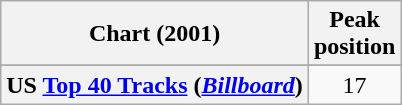<table class="wikitable sortable plainrowheaders" style="text-align:center">
<tr>
<th>Chart (2001)</th>
<th>Peak<br>position</th>
</tr>
<tr>
</tr>
<tr>
</tr>
<tr>
</tr>
<tr>
</tr>
<tr>
</tr>
<tr>
<th scope="row">US <a href='#'>Top 40 Tracks</a> (<em><a href='#'>Billboard</a></em>)</th>
<td>17</td>
</tr>
</table>
